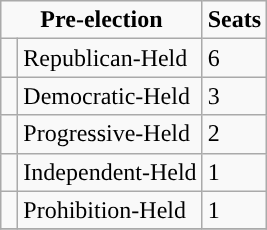<table class= "wikitable">
<tr>
<td colspan= "2" rowspan= "1" align= "center" valign= "top"><strong>Pre-election</strong></td>
<td valign= "top"><strong>Seats</strong><br></td>
</tr>
<tr>
<td style="background-color:"> </td>
<td>Republican-Held</td>
<td>6</td>
</tr>
<tr>
<td style="background-color:"> </td>
<td>Democratic-Held</td>
<td>3</td>
</tr>
<tr>
<td style="background-color:"> </td>
<td>Progressive-Held</td>
<td>2</td>
</tr>
<tr>
<td style="background-color:"> </td>
<td>Independent-Held</td>
<td>1</td>
</tr>
<tr>
<td style="background-color:"> </td>
<td>Prohibition-Held</td>
<td>1</td>
</tr>
<tr>
</tr>
</table>
